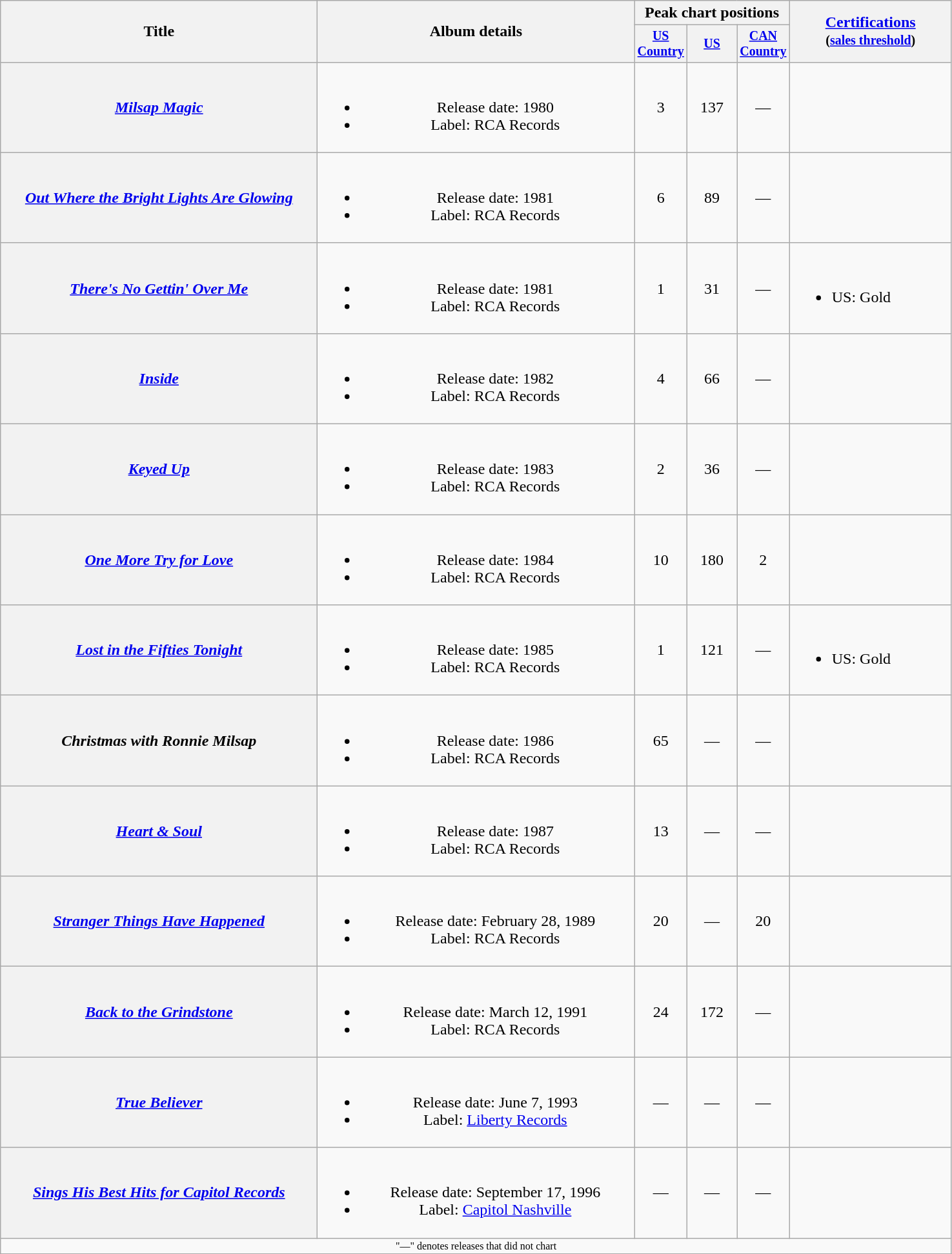<table class="wikitable plainrowheaders" style="text-align:center;">
<tr>
<th rowspan="2" style="width:20em;">Title</th>
<th rowspan="2" style="width:20em;">Album details</th>
<th colspan="3">Peak chart positions</th>
<th rowspan="2" style="width:10em;"><a href='#'>Certifications</a><br><small>(<a href='#'>sales threshold</a>)</small></th>
</tr>
<tr style=font-size:smaller;>
<th width="45"><a href='#'>US Country</a><br></th>
<th width="45"><a href='#'>US</a><br></th>
<th width="45"><a href='#'>CAN Country</a><br></th>
</tr>
<tr>
<th scope="row"><em><a href='#'>Milsap Magic</a></em></th>
<td><br><ul><li>Release date: 1980</li><li>Label: RCA Records</li></ul></td>
<td>3</td>
<td>137</td>
<td>—</td>
<td></td>
</tr>
<tr>
<th scope="row"><em><a href='#'>Out Where the Bright Lights Are Glowing</a></em></th>
<td><br><ul><li>Release date: 1981</li><li>Label: RCA Records</li></ul></td>
<td>6</td>
<td>89</td>
<td>—</td>
<td></td>
</tr>
<tr>
<th scope="row"><em><a href='#'>There's No Gettin' Over Me</a></em></th>
<td><br><ul><li>Release date: 1981</li><li>Label: RCA Records</li></ul></td>
<td>1</td>
<td>31</td>
<td>—</td>
<td align="left"><br><ul><li>US: Gold</li></ul></td>
</tr>
<tr>
<th scope="row"><em><a href='#'>Inside</a></em></th>
<td><br><ul><li>Release date: 1982</li><li>Label: RCA Records</li></ul></td>
<td>4</td>
<td>66</td>
<td>—</td>
<td></td>
</tr>
<tr>
<th scope="row"><em><a href='#'>Keyed Up</a></em></th>
<td><br><ul><li>Release date: 1983</li><li>Label: RCA Records</li></ul></td>
<td>2</td>
<td>36</td>
<td>—</td>
<td></td>
</tr>
<tr>
<th scope="row"><em><a href='#'>One More Try for Love</a></em></th>
<td><br><ul><li>Release date: 1984</li><li>Label: RCA Records</li></ul></td>
<td>10</td>
<td>180</td>
<td>2</td>
<td></td>
</tr>
<tr>
<th scope="row"><em><a href='#'>Lost in the Fifties Tonight</a></em></th>
<td><br><ul><li>Release date: 1985</li><li>Label: RCA Records</li></ul></td>
<td>1</td>
<td>121</td>
<td>—</td>
<td align="left"><br><ul><li>US: Gold</li></ul></td>
</tr>
<tr>
<th scope="row"><em>Christmas with Ronnie Milsap</em></th>
<td><br><ul><li>Release date: 1986</li><li>Label: RCA Records</li></ul></td>
<td>65</td>
<td>—</td>
<td>—</td>
<td></td>
</tr>
<tr>
<th scope="row"><em><a href='#'>Heart & Soul</a></em></th>
<td><br><ul><li>Release date: 1987</li><li>Label: RCA Records</li></ul></td>
<td>13</td>
<td>—</td>
<td>—</td>
<td></td>
</tr>
<tr>
<th scope="row"><em><a href='#'>Stranger Things Have Happened</a></em></th>
<td><br><ul><li>Release date: February 28, 1989</li><li>Label: RCA Records</li></ul></td>
<td>20</td>
<td>—</td>
<td>20</td>
<td></td>
</tr>
<tr>
<th scope="row"><em><a href='#'>Back to the Grindstone</a></em></th>
<td><br><ul><li>Release date: March 12, 1991</li><li>Label: RCA Records</li></ul></td>
<td>24</td>
<td>172</td>
<td>—</td>
<td></td>
</tr>
<tr>
<th scope="row"><em><a href='#'>True Believer</a></em></th>
<td><br><ul><li>Release date: June 7, 1993</li><li>Label: <a href='#'>Liberty Records</a></li></ul></td>
<td>—</td>
<td>—</td>
<td>—</td>
<td></td>
</tr>
<tr>
<th scope="row"><em><a href='#'>Sings His Best Hits for Capitol Records</a></em></th>
<td><br><ul><li>Release date: September 17, 1996</li><li>Label: <a href='#'>Capitol Nashville</a></li></ul></td>
<td>—</td>
<td>—</td>
<td>—</td>
<td></td>
</tr>
<tr>
<td colspan="6" style="font-size:8pt">"—" denotes releases that did not chart</td>
</tr>
<tr>
</tr>
</table>
